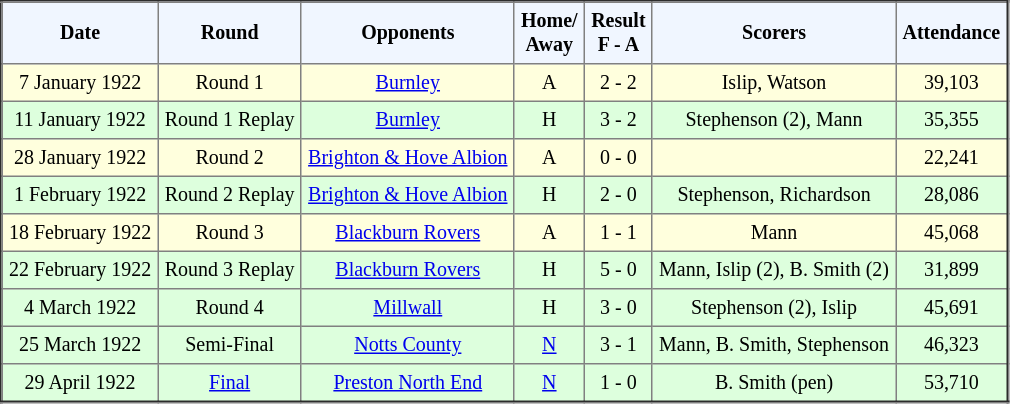<table border="2" cellpadding="4" style="border-collapse:collapse; text-align:center; font-size:smaller;">
<tr style="background:#f0f6ff;">
<th><strong>Date</strong></th>
<th><strong>Round</strong></th>
<th><strong>Opponents</strong></th>
<th><strong>Home/<br>Away</strong></th>
<th><strong>Result<br>F - A</strong></th>
<th><strong>Scorers</strong></th>
<th><strong>Attendance</strong></th>
</tr>
<tr bgcolor="#ffffdd">
<td>7 January 1922</td>
<td>Round 1</td>
<td><a href='#'>Burnley</a></td>
<td>A</td>
<td>2 - 2</td>
<td>Islip, Watson</td>
<td>39,103</td>
</tr>
<tr bgcolor="#ddffdd">
<td>11 January 1922</td>
<td>Round 1 Replay</td>
<td><a href='#'>Burnley</a></td>
<td>H</td>
<td>3 - 2</td>
<td>Stephenson (2), Mann</td>
<td>35,355</td>
</tr>
<tr bgcolor="#ffffdd">
<td>28 January 1922</td>
<td>Round 2</td>
<td><a href='#'>Brighton & Hove Albion</a></td>
<td>A</td>
<td>0 - 0</td>
<td></td>
<td>22,241</td>
</tr>
<tr bgcolor="#ddffdd">
<td>1 February 1922</td>
<td>Round 2 Replay</td>
<td><a href='#'>Brighton & Hove Albion</a></td>
<td>H</td>
<td>2 - 0</td>
<td>Stephenson, Richardson</td>
<td>28,086</td>
</tr>
<tr bgcolor="#ffffdd">
<td>18 February 1922</td>
<td>Round 3</td>
<td><a href='#'>Blackburn Rovers</a></td>
<td>A</td>
<td>1 - 1</td>
<td>Mann</td>
<td>45,068</td>
</tr>
<tr bgcolor="#ddffdd">
<td>22 February 1922</td>
<td>Round 3 Replay</td>
<td><a href='#'>Blackburn Rovers</a></td>
<td>H</td>
<td>5 - 0</td>
<td>Mann, Islip (2), B. Smith (2)</td>
<td>31,899</td>
</tr>
<tr bgcolor="#ddffdd">
<td>4 March 1922</td>
<td>Round 4</td>
<td><a href='#'>Millwall</a></td>
<td>H</td>
<td>3 - 0</td>
<td>Stephenson (2), Islip</td>
<td>45,691</td>
</tr>
<tr bgcolor="#ddffdd">
<td>25 March 1922</td>
<td>Semi-Final</td>
<td><a href='#'>Notts County</a></td>
<td><a href='#'>N</a></td>
<td>3 - 1</td>
<td>Mann, B. Smith, Stephenson</td>
<td>46,323</td>
</tr>
<tr bgcolor="#ddffdd">
<td>29 April 1922</td>
<td><a href='#'>Final</a></td>
<td><a href='#'>Preston North End</a></td>
<td><a href='#'>N</a></td>
<td>1 - 0</td>
<td>B. Smith (pen)</td>
<td>53,710</td>
</tr>
</table>
